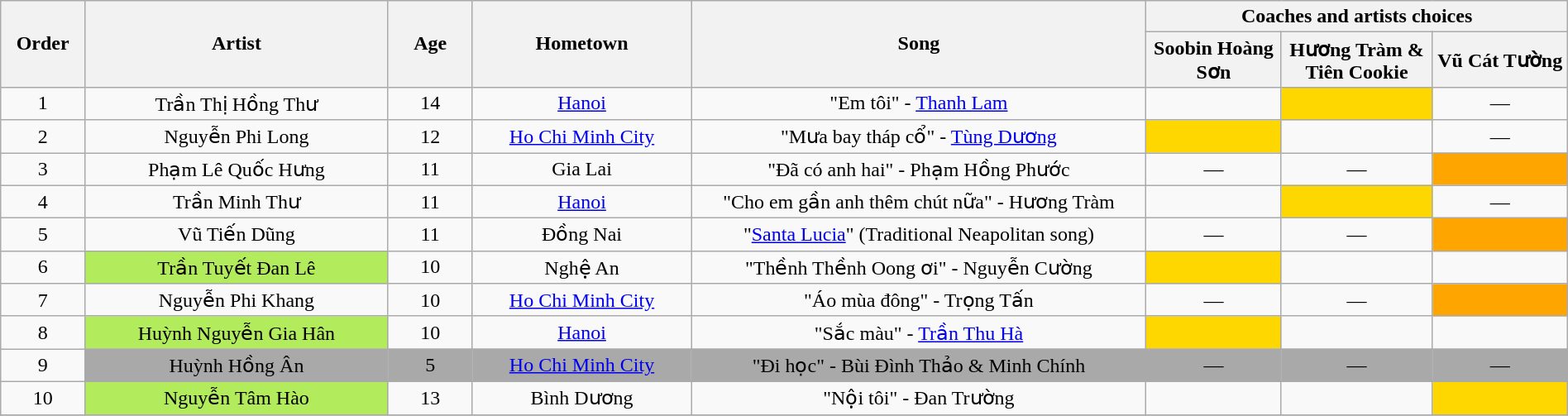<table class="wikitable" style="text-align:center; width:100%;">
<tr>
<th scope="col" rowspan="2" width="05%">Order</th>
<th scope="col" rowspan="2" width="18%">Artist</th>
<th scope="col" rowspan="2" width="05%">Age</th>
<th scope="col" rowspan="2" width="13%">Hometown</th>
<th scope="col" rowspan="2" width="27%">Song</th>
<th scope="col" colspan="4" width="26%">Coaches and artists choices</th>
</tr>
<tr>
<th width="08%">Soobin Hoàng Sơn</th>
<th width="09%">Hương Tràm & Tiên Cookie</th>
<th width="08%">Vũ Cát Tường</th>
</tr>
<tr>
<td scope="row">1</td>
<td>Trần Thị Hồng Thư</td>
<td>14</td>
<td><a href='#'>Hanoi</a></td>
<td>"Em tôi" - <a href='#'>Thanh Lam</a></td>
<td style="text-align:center;"></td>
<td style="background:gold;text-align:center;"></td>
<td>—</td>
</tr>
<tr>
<td scope="row">2</td>
<td>Nguyễn Phi Long</td>
<td>12</td>
<td><a href='#'>Ho Chi Minh City</a></td>
<td>"Mưa bay tháp cổ" - <a href='#'>Tùng Dương</a></td>
<td style="background:gold;text-align:center;"></td>
<td style="text-align:center;"></td>
<td>—</td>
</tr>
<tr>
<td scope="row">3</td>
<td>Phạm Lê Quốc Hưng</td>
<td>11</td>
<td>Gia Lai</td>
<td>"Đã có anh hai" - Phạm Hồng Phước</td>
<td>—</td>
<td>—</td>
<td style="background:orange;text-align:center;"></td>
</tr>
<tr>
<td scope="row">4</td>
<td>Trần Minh Thư</td>
<td>11</td>
<td><a href='#'>Hanoi</a></td>
<td>"Cho em gần anh thêm chút nữa" - Hương Tràm</td>
<td style="text-align:center;"></td>
<td style="background:gold;text-align:center;"></td>
<td>—</td>
</tr>
<tr>
<td scope="row">5</td>
<td>Vũ Tiến Dũng</td>
<td>11</td>
<td>Đồng Nai</td>
<td>"<a href='#'>Santa Lucia</a>" (Traditional Neapolitan song)</td>
<td>—</td>
<td>—</td>
<td style="background:orange;text-align:center;"></td>
</tr>
<tr>
<td scope="row">6</td>
<td style="background-color:#B2EC5D;">Trần Tuyết Đan Lê</td>
<td>10</td>
<td>Nghệ An</td>
<td>"Thềnh Thềnh Oong ơi" - Nguyễn Cường</td>
<td style="background:gold;text-align:center;"></td>
<td style="text-align:center;"></td>
<td style="text-align:center;"></td>
</tr>
<tr>
<td scope="row">7</td>
<td>Nguyễn Phi Khang</td>
<td>10</td>
<td><a href='#'>Ho Chi Minh City</a></td>
<td>"Áo mùa đông" - Trọng Tấn</td>
<td>—</td>
<td>—</td>
<td style="background:orange;text-align:center;"></td>
</tr>
<tr>
<td scope="row">8</td>
<td style="background-color:#B2EC5D;">Huỳnh Nguyễn Gia Hân</td>
<td>10</td>
<td><a href='#'>Hanoi</a></td>
<td>"Sắc màu" - <a href='#'>Trần Thu Hà</a></td>
<td style="background:gold;text-align:center;"></td>
<td style="text-align:center;"></td>
<td style="text-align:center;"></td>
</tr>
<tr>
<td scope="row">9</td>
<td style="background:darkgrey;">Huỳnh Hồng Ân</td>
<td style="background:darkgrey;">5</td>
<td style="background:darkgrey;"><a href='#'>Ho Chi Minh City</a></td>
<td style="background:darkgrey;">"Đi học" - Bùi Đình Thảo & Minh Chính</td>
<td style="background:darkgrey;text-align:center;">—</td>
<td style="background:darkgrey;text-align:center;">—</td>
<td style="background:darkgrey;text-align:center;">—</td>
</tr>
<tr>
<td scope="row">10</td>
<td style="background-color:#B2EC5D;">Nguyễn Tâm Hào</td>
<td>13</td>
<td>Bình Dương</td>
<td>"Nội tôi" - Đan Trường</td>
<td style="text-align:center;"></td>
<td style="text-align:center;"></td>
<td style="background:gold;text-align:center;"></td>
</tr>
<tr>
</tr>
</table>
